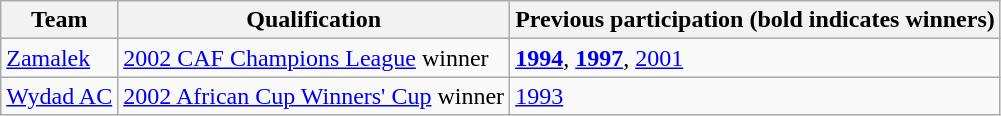<table class="wikitable">
<tr>
<th>Team</th>
<th>Qualification</th>
<th>Previous participation (bold indicates winners)</th>
</tr>
<tr>
<td> <a href='#'>Zamalek</a></td>
<td><a href='#'>2002 CAF Champions League</a> winner</td>
<td><strong><a href='#'>1994</a></strong>, <strong><a href='#'>1997</a></strong>, <a href='#'>2001</a></td>
</tr>
<tr>
<td> <a href='#'>Wydad AC</a></td>
<td><a href='#'>2002 African Cup Winners' Cup</a> winner</td>
<td><a href='#'>1993</a></td>
</tr>
</table>
